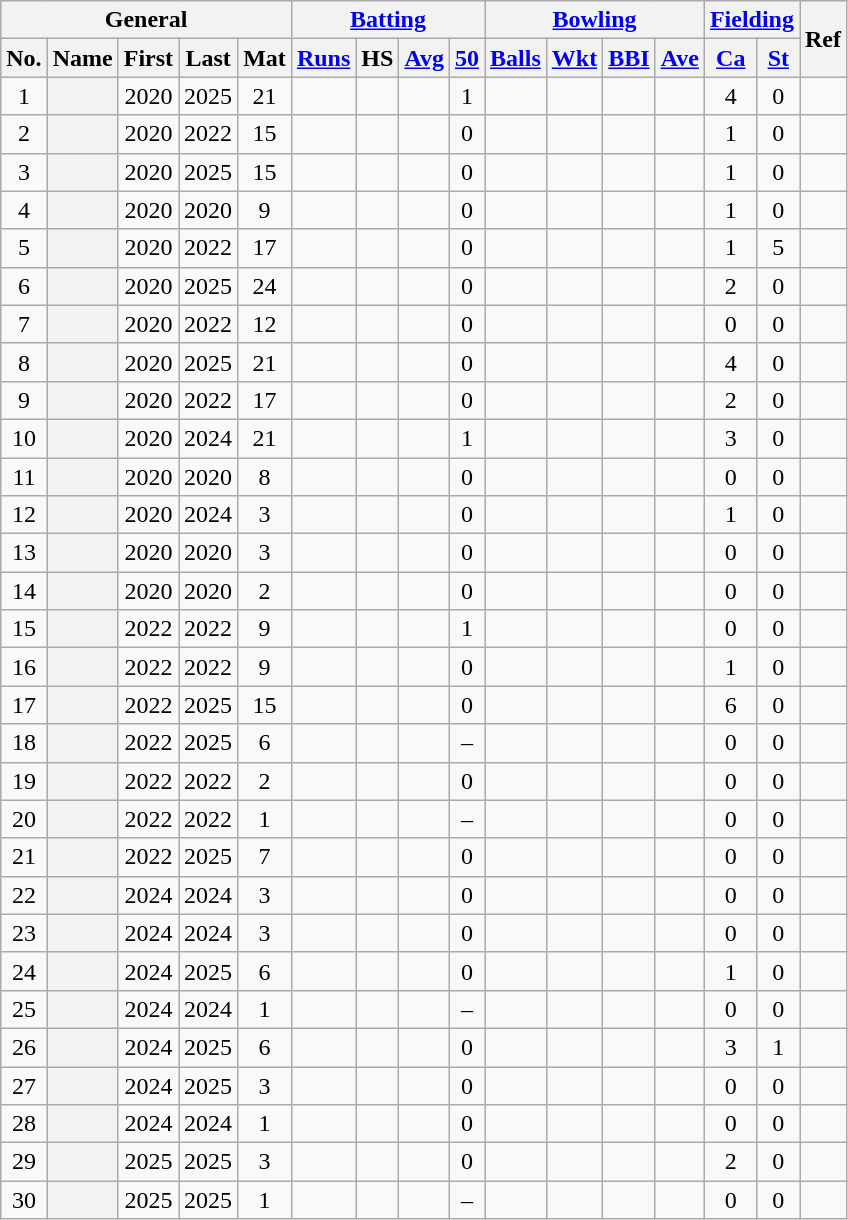<table class="wikitable plainrowheaders sortable">
<tr align="center">
<th scope="col" colspan=5 class="unsortable">General</th>
<th scope="col" colspan=4 class="unsortable"><a href='#'>Batting</a></th>
<th scope="col" colspan=4 class="unsortable"><a href='#'>Bowling</a></th>
<th scope="col" colspan=2 class="unsortable"><a href='#'>Fielding</a></th>
<th scope="col" rowspan=2 class="unsortable">Ref</th>
</tr>
<tr align="center">
<th scope="col">No.</th>
<th scope="col">Name</th>
<th scope="col">First</th>
<th scope="col">Last</th>
<th scope="col">Mat</th>
<th scope="col"><a href='#'>Runs</a></th>
<th scope="col">HS</th>
<th scope="col"><a href='#'>Avg</a></th>
<th scope="col"><a href='#'>50</a></th>
<th scope="col"><a href='#'>Balls</a></th>
<th scope="col"><a href='#'>Wkt</a></th>
<th scope="col"><a href='#'>BBI</a></th>
<th scope="col"><a href='#'>Ave</a></th>
<th scope="col"><a href='#'>Ca</a></th>
<th scope="col"><a href='#'>St</a></th>
</tr>
<tr align="center">
<td>1</td>
<th scope="row"></th>
<td>2020</td>
<td>2025</td>
<td>21</td>
<td></td>
<td></td>
<td></td>
<td>1</td>
<td></td>
<td></td>
<td></td>
<td></td>
<td>4</td>
<td>0</td>
<td></td>
</tr>
<tr align="center">
<td>2</td>
<th scope="row"></th>
<td>2020</td>
<td>2022</td>
<td>15</td>
<td></td>
<td></td>
<td></td>
<td>0</td>
<td></td>
<td></td>
<td></td>
<td></td>
<td>1</td>
<td>0</td>
<td></td>
</tr>
<tr align="center">
<td>3</td>
<th scope="row"></th>
<td>2020</td>
<td>2025</td>
<td>15</td>
<td></td>
<td></td>
<td></td>
<td>0</td>
<td></td>
<td></td>
<td></td>
<td></td>
<td>1</td>
<td>0</td>
<td></td>
</tr>
<tr align="center">
<td>4</td>
<th scope="row"></th>
<td>2020</td>
<td>2020</td>
<td>9</td>
<td></td>
<td></td>
<td></td>
<td>0</td>
<td></td>
<td></td>
<td></td>
<td></td>
<td>1</td>
<td>0</td>
<td></td>
</tr>
<tr align="center">
<td>5</td>
<th scope="row"></th>
<td>2020</td>
<td>2022</td>
<td>17</td>
<td></td>
<td></td>
<td></td>
<td>0</td>
<td></td>
<td></td>
<td></td>
<td></td>
<td>1</td>
<td>5</td>
<td></td>
</tr>
<tr align="center">
<td>6</td>
<th scope="row"></th>
<td>2020</td>
<td>2025</td>
<td>24</td>
<td></td>
<td></td>
<td></td>
<td>0</td>
<td></td>
<td></td>
<td></td>
<td></td>
<td>2</td>
<td>0</td>
<td></td>
</tr>
<tr align="center">
<td>7</td>
<th scope="row"></th>
<td>2020</td>
<td>2022</td>
<td>12</td>
<td></td>
<td></td>
<td></td>
<td>0</td>
<td></td>
<td></td>
<td></td>
<td></td>
<td>0</td>
<td>0</td>
<td></td>
</tr>
<tr align="center">
<td>8</td>
<th scope="row"></th>
<td>2020</td>
<td>2025</td>
<td>21</td>
<td></td>
<td></td>
<td></td>
<td>0</td>
<td></td>
<td></td>
<td></td>
<td></td>
<td>4</td>
<td>0</td>
<td></td>
</tr>
<tr align="center">
<td>9</td>
<th scope="row"></th>
<td>2020</td>
<td>2022</td>
<td>17</td>
<td></td>
<td></td>
<td></td>
<td>0</td>
<td></td>
<td></td>
<td></td>
<td></td>
<td>2</td>
<td>0</td>
<td></td>
</tr>
<tr align="center">
<td>10</td>
<th scope="row"></th>
<td>2020</td>
<td>2024</td>
<td>21</td>
<td></td>
<td></td>
<td></td>
<td>1</td>
<td></td>
<td></td>
<td></td>
<td></td>
<td>3</td>
<td>0</td>
<td></td>
</tr>
<tr align="center">
<td>11</td>
<th scope="row"></th>
<td>2020</td>
<td>2020</td>
<td>8</td>
<td></td>
<td></td>
<td></td>
<td>0</td>
<td></td>
<td></td>
<td></td>
<td></td>
<td>0</td>
<td>0</td>
<td></td>
</tr>
<tr align="center">
<td>12</td>
<th scope="row"></th>
<td>2020</td>
<td>2024</td>
<td>3</td>
<td></td>
<td></td>
<td></td>
<td>0</td>
<td></td>
<td></td>
<td></td>
<td></td>
<td>1</td>
<td>0</td>
<td></td>
</tr>
<tr align="center">
<td>13</td>
<th scope="row"></th>
<td>2020</td>
<td>2020</td>
<td>3</td>
<td></td>
<td></td>
<td></td>
<td>0</td>
<td></td>
<td></td>
<td></td>
<td></td>
<td>0</td>
<td>0</td>
<td></td>
</tr>
<tr align="center">
<td>14</td>
<th scope="row"></th>
<td>2020</td>
<td>2020</td>
<td>2</td>
<td></td>
<td></td>
<td></td>
<td>0</td>
<td></td>
<td></td>
<td></td>
<td></td>
<td>0</td>
<td>0</td>
<td></td>
</tr>
<tr align="center">
<td>15</td>
<th scope="row"></th>
<td>2022</td>
<td>2022</td>
<td>9</td>
<td></td>
<td></td>
<td></td>
<td>1</td>
<td></td>
<td></td>
<td></td>
<td></td>
<td>0</td>
<td>0</td>
<td></td>
</tr>
<tr align="center">
<td>16</td>
<th scope="row"></th>
<td>2022</td>
<td>2022</td>
<td>9</td>
<td></td>
<td></td>
<td></td>
<td>0</td>
<td></td>
<td></td>
<td></td>
<td></td>
<td>1</td>
<td>0</td>
<td></td>
</tr>
<tr align="center">
<td>17</td>
<th scope="row"></th>
<td>2022</td>
<td>2025</td>
<td>15</td>
<td></td>
<td></td>
<td></td>
<td>0</td>
<td></td>
<td></td>
<td></td>
<td></td>
<td>6</td>
<td>0</td>
<td></td>
</tr>
<tr align="center">
<td>18</td>
<th scope="row"></th>
<td>2022</td>
<td>2025</td>
<td>6</td>
<td></td>
<td></td>
<td></td>
<td>–</td>
<td></td>
<td></td>
<td></td>
<td></td>
<td>0</td>
<td>0</td>
<td></td>
</tr>
<tr align="center">
<td>19</td>
<th scope="row"></th>
<td>2022</td>
<td>2022</td>
<td>2</td>
<td></td>
<td></td>
<td></td>
<td>0</td>
<td></td>
<td></td>
<td></td>
<td></td>
<td>0</td>
<td>0</td>
<td></td>
</tr>
<tr align="center">
<td>20</td>
<th scope="row"></th>
<td>2022</td>
<td>2022</td>
<td>1</td>
<td></td>
<td></td>
<td></td>
<td>–</td>
<td></td>
<td></td>
<td></td>
<td></td>
<td>0</td>
<td>0</td>
<td></td>
</tr>
<tr align="center">
<td>21</td>
<th scope="row"></th>
<td>2022</td>
<td>2025</td>
<td>7</td>
<td></td>
<td></td>
<td></td>
<td>0</td>
<td></td>
<td></td>
<td></td>
<td></td>
<td>0</td>
<td>0</td>
<td></td>
</tr>
<tr align="center">
<td>22</td>
<th scope="row"></th>
<td>2024</td>
<td>2024</td>
<td>3</td>
<td></td>
<td></td>
<td></td>
<td>0</td>
<td></td>
<td></td>
<td></td>
<td></td>
<td>0</td>
<td>0</td>
<td></td>
</tr>
<tr align="center">
<td>23</td>
<th scope="row"></th>
<td>2024</td>
<td>2024</td>
<td>3</td>
<td></td>
<td></td>
<td></td>
<td>0</td>
<td></td>
<td></td>
<td></td>
<td></td>
<td>0</td>
<td>0</td>
<td></td>
</tr>
<tr align="center">
<td>24</td>
<th scope="row"></th>
<td>2024</td>
<td>2025</td>
<td>6</td>
<td></td>
<td></td>
<td></td>
<td>0</td>
<td></td>
<td></td>
<td></td>
<td></td>
<td>1</td>
<td>0</td>
<td></td>
</tr>
<tr align="center">
<td>25</td>
<th scope="row"></th>
<td>2024</td>
<td>2024</td>
<td>1</td>
<td></td>
<td></td>
<td></td>
<td>–</td>
<td></td>
<td></td>
<td></td>
<td></td>
<td>0</td>
<td>0</td>
<td></td>
</tr>
<tr align="center">
<td>26</td>
<th scope="row"></th>
<td>2024</td>
<td>2025</td>
<td>6</td>
<td></td>
<td></td>
<td></td>
<td>0</td>
<td></td>
<td></td>
<td></td>
<td></td>
<td>3</td>
<td>1</td>
<td></td>
</tr>
<tr align="center">
<td>27</td>
<th scope="row"></th>
<td>2024</td>
<td>2025</td>
<td>3</td>
<td></td>
<td></td>
<td></td>
<td>0</td>
<td></td>
<td></td>
<td></td>
<td></td>
<td>0</td>
<td>0</td>
<td></td>
</tr>
<tr align="center">
<td>28</td>
<th scope="row"></th>
<td>2024</td>
<td>2024</td>
<td>1</td>
<td></td>
<td></td>
<td></td>
<td>0</td>
<td></td>
<td></td>
<td></td>
<td></td>
<td>0</td>
<td>0</td>
<td></td>
</tr>
<tr align="center">
<td>29</td>
<th scope="row"></th>
<td>2025</td>
<td>2025</td>
<td>3</td>
<td></td>
<td></td>
<td></td>
<td>0</td>
<td></td>
<td></td>
<td></td>
<td></td>
<td>2</td>
<td>0</td>
<td></td>
</tr>
<tr align="center">
<td>30</td>
<th scope="row"></th>
<td>2025</td>
<td>2025</td>
<td>1</td>
<td></td>
<td></td>
<td></td>
<td>–</td>
<td></td>
<td></td>
<td></td>
<td></td>
<td>0</td>
<td>0</td>
<td></td>
</tr>
</table>
